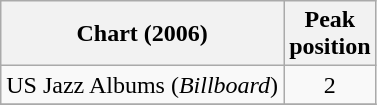<table class=wikitable>
<tr>
<th>Chart (2006)</th>
<th>Peak<br>position</th>
</tr>
<tr>
<td>US Jazz Albums (<em>Billboard</em>)</td>
<td align=center>2</td>
</tr>
<tr>
</tr>
</table>
